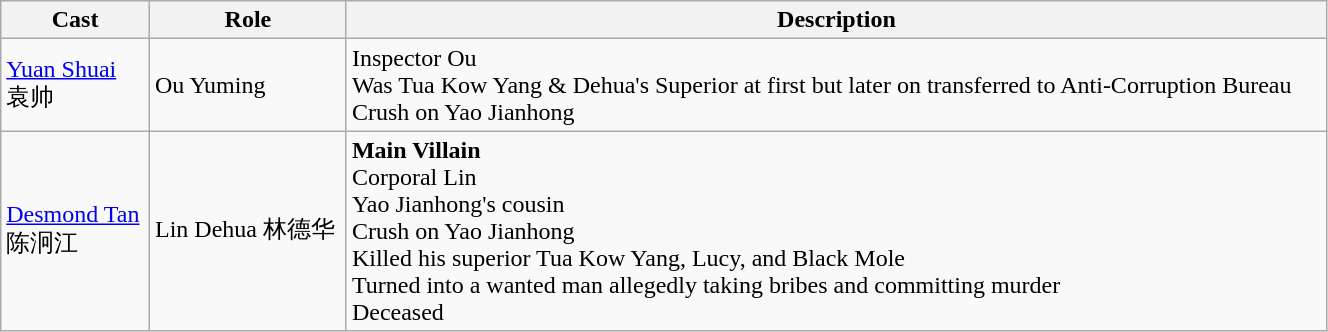<table class="wikitable" style="width:70%;">
<tr>
<th>Cast</th>
<th>Role</th>
<th>Description</th>
</tr>
<tr>
<td><a href='#'>Yuan Shuai</a> <br> 袁帅</td>
<td>Ou Yuming</td>
<td>Inspector Ou <br> Was Tua Kow Yang & Dehua's Superior at first but later on transferred to Anti-Corruption Bureau <br> Crush on Yao Jianhong</td>
</tr>
<tr>
<td><a href='#'>Desmond Tan</a> <br> 陈泂江</td>
<td>Lin Dehua 林德华</td>
<td><strong>Main Villain</strong><br>Corporal Lin <br> Yao Jianhong's cousin <br> Crush on Yao Jianhong  <br> Killed his superior Tua Kow Yang, Lucy, and Black Mole <br> Turned into a wanted man allegedly taking bribes and committing murder <br> Deceased</td>
</tr>
</table>
